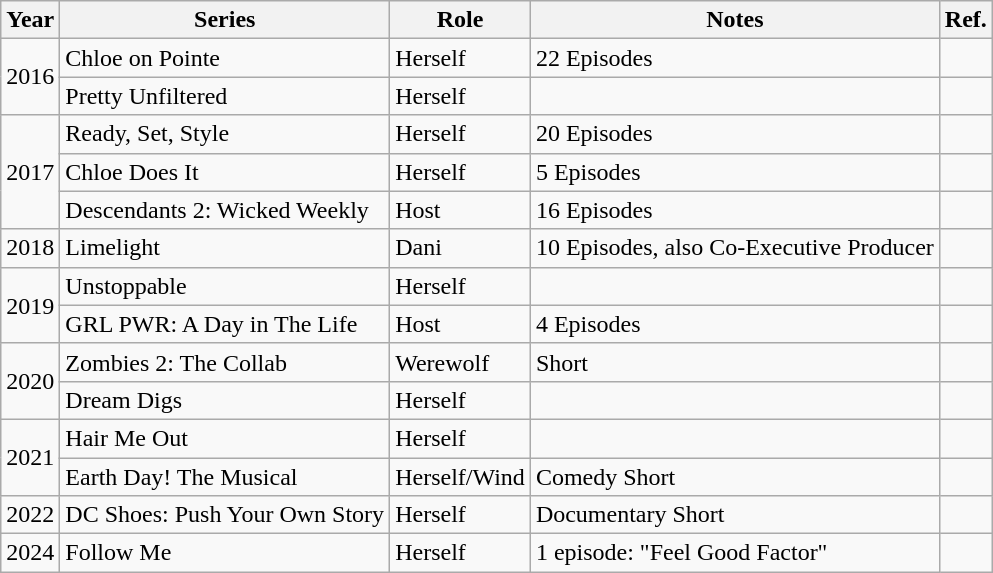<table class="wikitable">
<tr>
<th>Year</th>
<th>Series</th>
<th>Role</th>
<th>Notes</th>
<th>Ref.</th>
</tr>
<tr>
<td rowspan="2" scope="row">2016</td>
<td>Chloe on Pointe</td>
<td>Herself</td>
<td>22 Episodes</td>
<td></td>
</tr>
<tr>
<td>Pretty Unfiltered</td>
<td>Herself</td>
<td></td>
<td></td>
</tr>
<tr>
<td rowspan="3" scope="row">2017</td>
<td>Ready, Set, Style</td>
<td>Herself</td>
<td>20 Episodes</td>
<td></td>
</tr>
<tr>
<td>Chloe Does It</td>
<td>Herself</td>
<td>5 Episodes</td>
<td></td>
</tr>
<tr>
<td>Descendants 2: Wicked Weekly</td>
<td>Host</td>
<td>16 Episodes</td>
<td></td>
</tr>
<tr>
<td>2018</td>
<td>Limelight</td>
<td>Dani</td>
<td>10 Episodes, also Co-Executive Producer</td>
<td></td>
</tr>
<tr>
<td rowspan="2" scope="row">2019</td>
<td>Unstoppable</td>
<td>Herself</td>
<td></td>
<td></td>
</tr>
<tr>
<td>GRL PWR: A Day in The Life</td>
<td>Host</td>
<td>4 Episodes</td>
<td></td>
</tr>
<tr>
<td rowspan="2" scope="row">2020</td>
<td>Zombies 2: The Collab</td>
<td>Werewolf</td>
<td>Short</td>
<td></td>
</tr>
<tr>
<td>Dream Digs</td>
<td>Herself</td>
<td></td>
<td></td>
</tr>
<tr>
<td rowspan="2" scope="row">2021</td>
<td>Hair Me Out</td>
<td>Herself</td>
<td></td>
<td></td>
</tr>
<tr>
<td>Earth Day! The Musical</td>
<td>Herself/Wind</td>
<td>Comedy Short</td>
<td></td>
</tr>
<tr>
<td>2022</td>
<td>DC Shoes: Push Your Own Story</td>
<td>Herself</td>
<td>Documentary Short</td>
<td></td>
</tr>
<tr>
<td>2024</td>
<td>Follow Me</td>
<td>Herself</td>
<td>1 episode: "Feel Good Factor"</td>
<td></td>
</tr>
</table>
